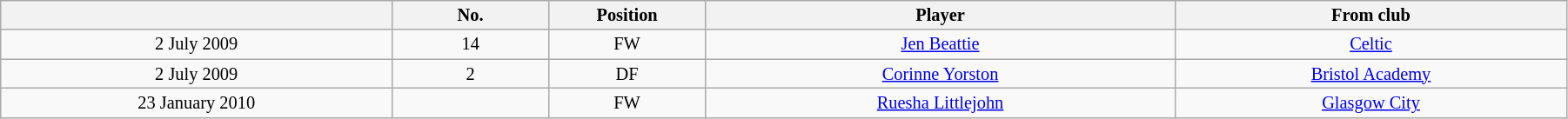<table class="wikitable sortable" style="width:95%; text-align:center; font-size:85%; text-align:center;">
<tr>
<th width="25%"></th>
<th width="10%">No.</th>
<th width="10%">Position</th>
<th>Player</th>
<th width="25%">From club</th>
</tr>
<tr>
<td>2 July 2009</td>
<td>14</td>
<td>FW</td>
<td> <a href='#'>Jen Beattie</a></td>
<td> <a href='#'>Celtic</a></td>
</tr>
<tr>
<td>2 July 2009</td>
<td>2</td>
<td>DF</td>
<td> <a href='#'>Corinne Yorston</a></td>
<td> <a href='#'>Bristol Academy</a></td>
</tr>
<tr>
<td>23 January 2010</td>
<td></td>
<td>FW</td>
<td> <a href='#'>Ruesha Littlejohn</a></td>
<td> <a href='#'>Glasgow City</a></td>
</tr>
</table>
